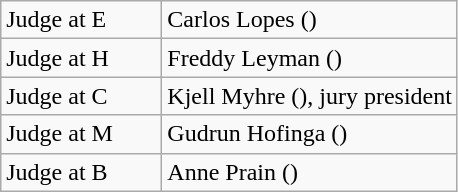<table class="wikitable">
<tr>
<td width=100>Judge at E</td>
<td>Carlos Lopes ()</td>
</tr>
<tr>
<td>Judge at H</td>
<td>Freddy Leyman ()</td>
</tr>
<tr>
<td>Judge at C</td>
<td>Kjell Myhre (), jury president</td>
</tr>
<tr>
<td>Judge at M</td>
<td>Gudrun Hofinga ()</td>
</tr>
<tr>
<td>Judge at B</td>
<td>Anne Prain ()</td>
</tr>
</table>
